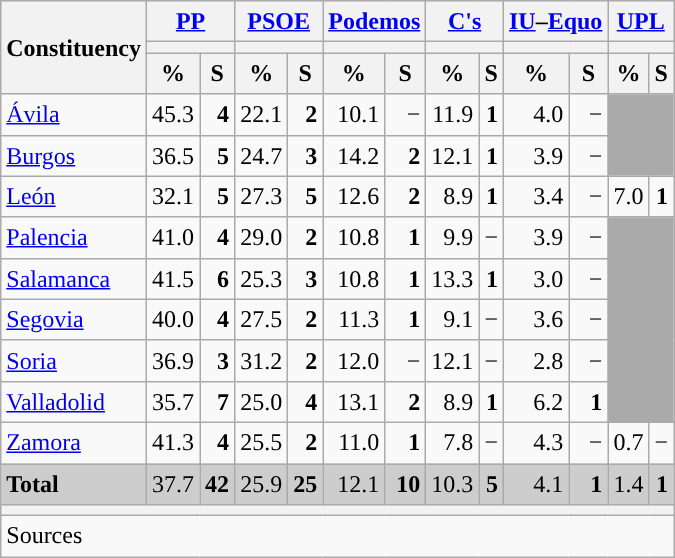<table class="wikitable sortable" style="text-align:right; line-height:20px;">
<tr>
<th rowspan="3">Constituency</th>
<th colspan="2" width="30px" class="unsortable"><a href='#'>PP</a></th>
<th colspan="2" width="30px" class="unsortable"><a href='#'>PSOE</a></th>
<th colspan="2" width="30px" class="unsortable"><a href='#'>Podemos</a></th>
<th colspan="2" width="30px" class="unsortable"><a href='#'>C's</a></th>
<th colspan="2" width="30px" class="unsortable"><a href='#'>IU</a>–<a href='#'>Equo</a></th>
<th colspan="2" width="30px" class="unsortable"><a href='#'>UPL</a></th>
</tr>
<tr>
<th colspan="2" style="background:"></th>
<th colspan="2" style="background:"></th>
<th colspan="2" style="background:"></th>
<th colspan="2" style="background:"></th>
<th colspan="2" style="background:"></th>
<th colspan="2" style="background:"></th>
</tr>
<tr>
<th data-sort-type="number">%</th>
<th data-sort-type="number">S</th>
<th data-sort-type="number">%</th>
<th data-sort-type="number">S</th>
<th data-sort-type="number">%</th>
<th data-sort-type="number">S</th>
<th data-sort-type="number">%</th>
<th data-sort-type="number">S</th>
<th data-sort-type="number">%</th>
<th data-sort-type="number">S</th>
<th data-sort-type="number">%</th>
<th data-sort-type="number">S</th>
</tr>
<tr>
<td align="left"><a href='#'>Ávila</a></td>
<td style="background:">45.3</td>
<td><strong>4</strong></td>
<td>22.1</td>
<td><strong>2</strong></td>
<td>10.1</td>
<td>−</td>
<td>11.9</td>
<td><strong>1</strong></td>
<td>4.0</td>
<td>−</td>
<td colspan="2" rowspan="2" bgcolor="#AAAAAA"></td>
</tr>
<tr>
<td align="left"><a href='#'>Burgos</a></td>
<td style="background:">36.5</td>
<td><strong>5</strong></td>
<td>24.7</td>
<td><strong>3</strong></td>
<td>14.2</td>
<td><strong>2</strong></td>
<td>12.1</td>
<td><strong>1</strong></td>
<td>3.9</td>
<td>−</td>
</tr>
<tr>
<td align="left"><a href='#'>León</a></td>
<td style="background:">32.1</td>
<td><strong>5</strong></td>
<td>27.3</td>
<td><strong>5</strong></td>
<td>12.6</td>
<td><strong>2</strong></td>
<td>8.9</td>
<td><strong>1</strong></td>
<td>3.4</td>
<td>−</td>
<td>7.0</td>
<td><strong>1</strong></td>
</tr>
<tr>
<td align="left"><a href='#'>Palencia</a></td>
<td style="background:">41.0</td>
<td><strong>4</strong></td>
<td>29.0</td>
<td><strong>2</strong></td>
<td>10.8</td>
<td><strong>1</strong></td>
<td>9.9</td>
<td>−</td>
<td>3.9</td>
<td>−</td>
<td colspan="2" rowspan="5" bgcolor="#AAAAAA"></td>
</tr>
<tr>
<td align="left"><a href='#'>Salamanca</a></td>
<td style="background:">41.5</td>
<td><strong>6</strong></td>
<td>25.3</td>
<td><strong>3</strong></td>
<td>10.8</td>
<td><strong>1</strong></td>
<td>13.3</td>
<td><strong>1</strong></td>
<td>3.0</td>
<td>−</td>
</tr>
<tr>
<td align="left"><a href='#'>Segovia</a></td>
<td style="background:">40.0</td>
<td><strong>4</strong></td>
<td>27.5</td>
<td><strong>2</strong></td>
<td>11.3</td>
<td><strong>1</strong></td>
<td>9.1</td>
<td>−</td>
<td>3.6</td>
<td>−</td>
</tr>
<tr>
<td align="left"><a href='#'>Soria</a></td>
<td style="background:">36.9</td>
<td><strong>3</strong></td>
<td>31.2</td>
<td><strong>2</strong></td>
<td>12.0</td>
<td>−</td>
<td>12.1</td>
<td>−</td>
<td>2.8</td>
<td>−</td>
</tr>
<tr>
<td align="left"><a href='#'>Valladolid</a></td>
<td style="background:">35.7</td>
<td><strong>7</strong></td>
<td>25.0</td>
<td><strong>4</strong></td>
<td>13.1</td>
<td><strong>2</strong></td>
<td>8.9</td>
<td><strong>1</strong></td>
<td>6.2</td>
<td><strong>1</strong></td>
</tr>
<tr>
<td align="left"><a href='#'>Zamora</a></td>
<td style="background:">41.3</td>
<td><strong>4</strong></td>
<td>25.5</td>
<td><strong>2</strong></td>
<td>11.0</td>
<td><strong>1</strong></td>
<td>7.8</td>
<td>−</td>
<td>4.3</td>
<td>−</td>
<td>0.7</td>
<td>−</td>
</tr>
<tr style="background:#CDCDCD;">
<td align="left"><strong>Total</strong></td>
<td style="background:">37.7</td>
<td><strong>42</strong></td>
<td>25.9</td>
<td><strong>25</strong></td>
<td>12.1</td>
<td><strong>10</strong></td>
<td>10.3</td>
<td><strong>5</strong></td>
<td>4.1</td>
<td><strong>1</strong></td>
<td>1.4</td>
<td><strong>1</strong></td>
</tr>
<tr>
<th colspan="13"></th>
</tr>
<tr>
<th style="text-align:left; font-weight:normal; background:#F9F9F9" colspan="13">Sources</th>
</tr>
</table>
